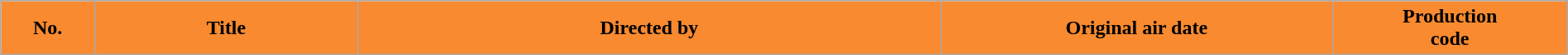<table class="wikitable plainrowheaders" style="width:100%;">
<tr>
<th style="background:#F98A2F; width:6%;">No.</th>
<th style="background:#F98A2F;">Title</th>
<th style="background:#F98A2F;">Directed by</th>
<th style="background:#F98A2F; width:25%;">Original air date</th>
<th style="background:#F98A2F; width:15%;">Production<br>code<br>






</th>
</tr>
</table>
